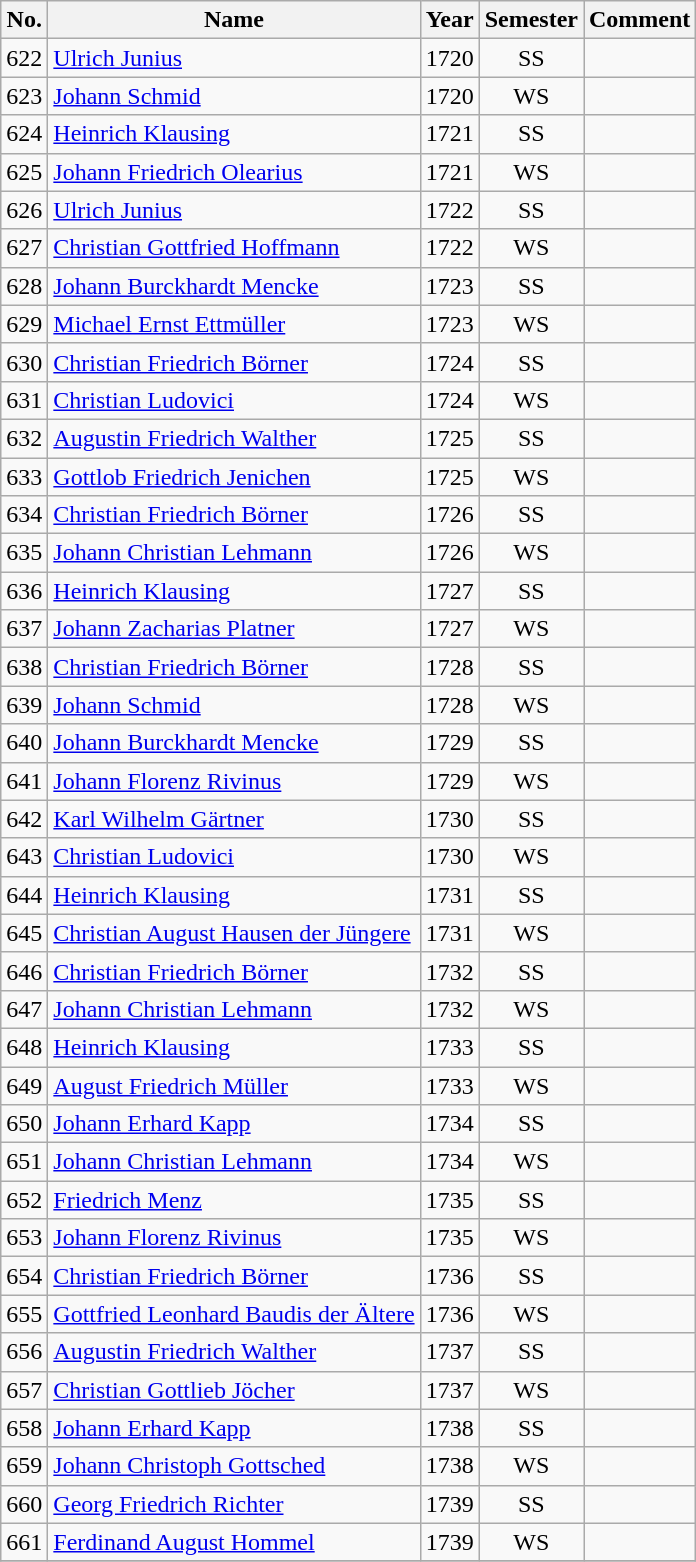<table class="wikitable">
<tr>
<th bgcolor="silver">No.</th>
<th bgcolor="silver">Name</th>
<th bgcolor="silver">Year</th>
<th bgcolor="silver">Semester</th>
<th bgcolor="silver">Comment</th>
</tr>
<tr>
<td>622</td>
<td><a href='#'>Ulrich Junius</a></td>
<td>1720</td>
<td align="center">SS</td>
<td></td>
</tr>
<tr>
<td>623</td>
<td><a href='#'>Johann Schmid</a></td>
<td>1720</td>
<td align="center">WS</td>
<td></td>
</tr>
<tr>
<td>624</td>
<td><a href='#'>Heinrich Klausing</a></td>
<td>1721</td>
<td align="center">SS</td>
<td></td>
</tr>
<tr>
<td>625</td>
<td><a href='#'>Johann Friedrich Olearius</a></td>
<td>1721</td>
<td align="center">WS</td>
<td></td>
</tr>
<tr>
<td>626</td>
<td><a href='#'>Ulrich Junius</a></td>
<td>1722</td>
<td align="center">SS</td>
<td></td>
</tr>
<tr>
<td>627</td>
<td><a href='#'>Christian Gottfried Hoffmann</a></td>
<td>1722</td>
<td align="center">WS</td>
<td></td>
</tr>
<tr>
<td>628</td>
<td><a href='#'>Johann Burckhardt Mencke</a></td>
<td>1723</td>
<td align="center">SS</td>
<td></td>
</tr>
<tr>
<td>629</td>
<td><a href='#'>Michael Ernst Ettmüller</a></td>
<td>1723</td>
<td align="center">WS</td>
<td></td>
</tr>
<tr>
<td>630</td>
<td><a href='#'>Christian Friedrich Börner</a></td>
<td>1724</td>
<td align="center">SS</td>
<td></td>
</tr>
<tr>
<td>631</td>
<td><a href='#'>Christian Ludovici</a></td>
<td>1724</td>
<td align="center">WS</td>
<td></td>
</tr>
<tr>
<td>632</td>
<td><a href='#'>Augustin Friedrich Walther</a></td>
<td>1725</td>
<td align="center">SS</td>
<td></td>
</tr>
<tr>
<td>633</td>
<td><a href='#'>Gottlob Friedrich Jenichen</a></td>
<td>1725</td>
<td align="center">WS</td>
<td></td>
</tr>
<tr>
<td>634</td>
<td><a href='#'>Christian Friedrich Börner</a></td>
<td>1726</td>
<td align="center">SS</td>
<td></td>
</tr>
<tr>
<td>635</td>
<td><a href='#'>Johann Christian Lehmann</a></td>
<td>1726</td>
<td align="center">WS</td>
<td></td>
</tr>
<tr>
<td>636</td>
<td><a href='#'>Heinrich Klausing</a></td>
<td>1727</td>
<td align="center">SS</td>
<td></td>
</tr>
<tr>
<td>637</td>
<td><a href='#'>Johann Zacharias Platner</a></td>
<td>1727</td>
<td align="center">WS</td>
<td></td>
</tr>
<tr>
<td>638</td>
<td><a href='#'>Christian Friedrich Börner</a></td>
<td>1728</td>
<td align="center">SS</td>
<td></td>
</tr>
<tr>
<td>639</td>
<td><a href='#'>Johann Schmid</a></td>
<td>1728</td>
<td align="center">WS</td>
<td></td>
</tr>
<tr>
<td>640</td>
<td><a href='#'>Johann Burckhardt Mencke</a></td>
<td>1729</td>
<td align="center">SS</td>
<td></td>
</tr>
<tr>
<td>641</td>
<td><a href='#'>Johann Florenz Rivinus</a></td>
<td>1729</td>
<td align="center">WS</td>
<td></td>
</tr>
<tr>
<td>642</td>
<td><a href='#'>Karl Wilhelm Gärtner</a></td>
<td>1730</td>
<td align="center">SS</td>
<td></td>
</tr>
<tr>
<td>643</td>
<td><a href='#'>Christian Ludovici</a></td>
<td>1730</td>
<td align="center">WS</td>
<td></td>
</tr>
<tr>
<td>644</td>
<td><a href='#'>Heinrich Klausing</a></td>
<td>1731</td>
<td align="center">SS</td>
<td></td>
</tr>
<tr>
<td>645</td>
<td><a href='#'>Christian August Hausen der Jüngere</a></td>
<td>1731</td>
<td align="center">WS</td>
<td></td>
</tr>
<tr>
<td>646</td>
<td><a href='#'>Christian Friedrich Börner</a></td>
<td>1732</td>
<td align="center">SS</td>
<td></td>
</tr>
<tr>
<td>647</td>
<td><a href='#'>Johann Christian Lehmann</a></td>
<td>1732</td>
<td align="center">WS</td>
<td></td>
</tr>
<tr>
<td>648</td>
<td><a href='#'>Heinrich Klausing</a></td>
<td>1733</td>
<td align="center">SS</td>
<td></td>
</tr>
<tr>
<td>649</td>
<td><a href='#'>August Friedrich Müller</a></td>
<td>1733</td>
<td align="center">WS</td>
<td></td>
</tr>
<tr>
<td>650</td>
<td><a href='#'>Johann Erhard Kapp</a></td>
<td>1734</td>
<td align="center">SS</td>
<td></td>
</tr>
<tr>
<td>651</td>
<td><a href='#'>Johann Christian Lehmann</a></td>
<td>1734</td>
<td align="center">WS</td>
<td></td>
</tr>
<tr>
<td>652</td>
<td><a href='#'>Friedrich Menz</a></td>
<td>1735</td>
<td align="center">SS</td>
<td></td>
</tr>
<tr>
<td>653</td>
<td><a href='#'>Johann Florenz Rivinus</a></td>
<td>1735</td>
<td align="center">WS</td>
<td></td>
</tr>
<tr>
<td>654</td>
<td><a href='#'>Christian Friedrich Börner</a></td>
<td>1736</td>
<td align="center">SS</td>
<td></td>
</tr>
<tr>
<td>655</td>
<td><a href='#'>Gottfried Leonhard Baudis der Ältere</a></td>
<td>1736</td>
<td align="center">WS</td>
<td></td>
</tr>
<tr>
<td>656</td>
<td><a href='#'>Augustin Friedrich Walther</a></td>
<td>1737</td>
<td align="center">SS</td>
<td></td>
</tr>
<tr>
<td>657</td>
<td><a href='#'>Christian Gottlieb Jöcher</a></td>
<td>1737</td>
<td align="center">WS</td>
<td></td>
</tr>
<tr>
<td>658</td>
<td><a href='#'>Johann Erhard Kapp</a></td>
<td>1738</td>
<td align="center">SS</td>
<td></td>
</tr>
<tr>
<td>659</td>
<td><a href='#'>Johann Christoph Gottsched</a></td>
<td>1738</td>
<td align="center">WS</td>
<td></td>
</tr>
<tr>
<td>660</td>
<td><a href='#'>Georg Friedrich Richter</a></td>
<td>1739</td>
<td align="center">SS</td>
<td></td>
</tr>
<tr>
<td>661</td>
<td><a href='#'>Ferdinand August Hommel</a></td>
<td>1739</td>
<td align="center">WS</td>
<td></td>
</tr>
<tr>
</tr>
</table>
